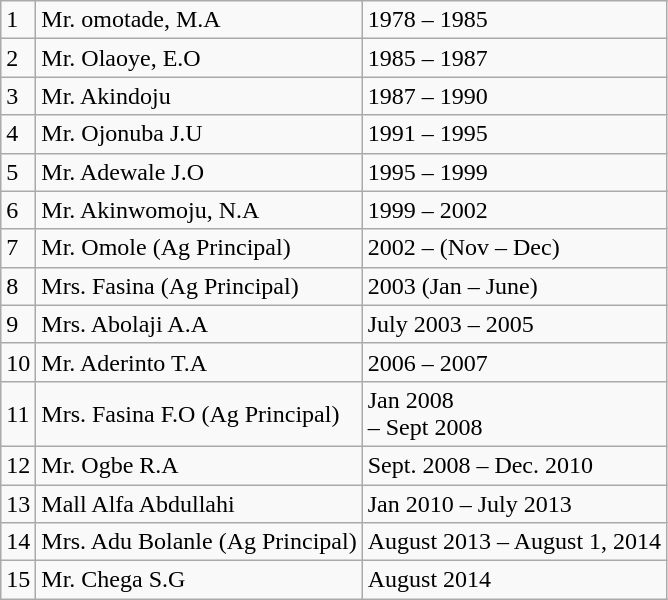<table class="wikitable">
<tr>
<td>1</td>
<td>Mr. omotade, M.A</td>
<td>1978 – 1985</td>
</tr>
<tr>
<td>2</td>
<td>Mr. Olaoye, E.O</td>
<td>1985 – 1987</td>
</tr>
<tr>
<td>3</td>
<td>Mr. Akindoju</td>
<td>1987 – 1990</td>
</tr>
<tr>
<td>4</td>
<td>Mr. Ojonuba J.U</td>
<td>1991 – 1995</td>
</tr>
<tr>
<td>5</td>
<td>Mr. Adewale J.O</td>
<td>1995 – 1999</td>
</tr>
<tr>
<td>6</td>
<td>Mr. Akinwomoju, N.A</td>
<td>1999 – 2002</td>
</tr>
<tr>
<td>7</td>
<td>Mr. Omole (Ag Principal)</td>
<td>2002 – (Nov – Dec)</td>
</tr>
<tr>
<td>8</td>
<td>Mrs. Fasina (Ag Principal)</td>
<td>2003 (Jan – June)</td>
</tr>
<tr>
<td>9</td>
<td>Mrs. Abolaji A.A</td>
<td>July 2003 – 2005</td>
</tr>
<tr>
<td>10</td>
<td>Mr. Aderinto T.A</td>
<td>2006 – 2007</td>
</tr>
<tr>
<td>11</td>
<td>Mrs. Fasina F.O (Ag Principal)</td>
<td>Jan 2008<br>– Sept 2008</td>
</tr>
<tr>
<td>12</td>
<td>Mr. Ogbe R.A</td>
<td>Sept. 2008 – Dec. 2010</td>
</tr>
<tr>
<td>13</td>
<td>Mall Alfa Abdullahi</td>
<td>Jan 2010 – July 2013</td>
</tr>
<tr>
<td>14</td>
<td>Mrs. Adu Bolanle (Ag Principal)</td>
<td>August 2013 – August 1, 2014</td>
</tr>
<tr>
<td>15</td>
<td>Mr. Chega S.G</td>
<td>August 2014</td>
</tr>
</table>
